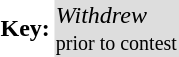<table>
<tr>
<td><strong>Key:</strong></td>
<td align:"center" bgcolor=DDDDDD><em>Withdrew</em><br><small>prior to contest</small></td>
</tr>
</table>
